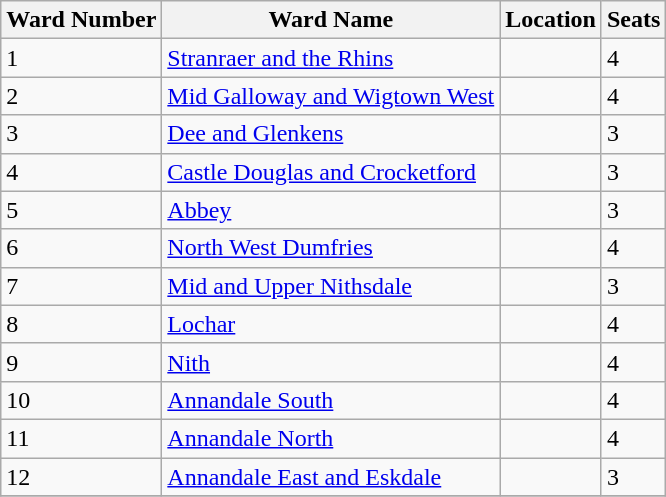<table class="wikitable sortable">
<tr>
<th>Ward Number</th>
<th>Ward Name</th>
<th>Location</th>
<th>Seats</th>
</tr>
<tr>
<td>1</td>
<td><a href='#'>Stranraer and the Rhins</a></td>
<td></td>
<td>4</td>
</tr>
<tr>
<td>2</td>
<td><a href='#'>Mid Galloway and Wigtown West</a></td>
<td></td>
<td>4</td>
</tr>
<tr>
<td>3</td>
<td><a href='#'>Dee and Glenkens</a></td>
<td></td>
<td>3</td>
</tr>
<tr>
<td>4</td>
<td><a href='#'>Castle Douglas and Crocketford</a></td>
<td></td>
<td>3</td>
</tr>
<tr>
<td>5</td>
<td><a href='#'>Abbey</a></td>
<td></td>
<td>3</td>
</tr>
<tr>
<td>6</td>
<td><a href='#'>North West Dumfries</a></td>
<td></td>
<td>4</td>
</tr>
<tr>
<td>7</td>
<td><a href='#'>Mid and Upper Nithsdale</a></td>
<td></td>
<td>3</td>
</tr>
<tr>
<td>8</td>
<td><a href='#'>Lochar</a></td>
<td></td>
<td>4</td>
</tr>
<tr>
<td>9</td>
<td><a href='#'>Nith</a></td>
<td></td>
<td>4</td>
</tr>
<tr>
<td>10</td>
<td><a href='#'>Annandale South</a></td>
<td></td>
<td>4</td>
</tr>
<tr>
<td>11</td>
<td><a href='#'>Annandale North</a></td>
<td></td>
<td>4</td>
</tr>
<tr>
<td>12</td>
<td><a href='#'>Annandale East and Eskdale</a></td>
<td></td>
<td>3</td>
</tr>
<tr>
</tr>
</table>
